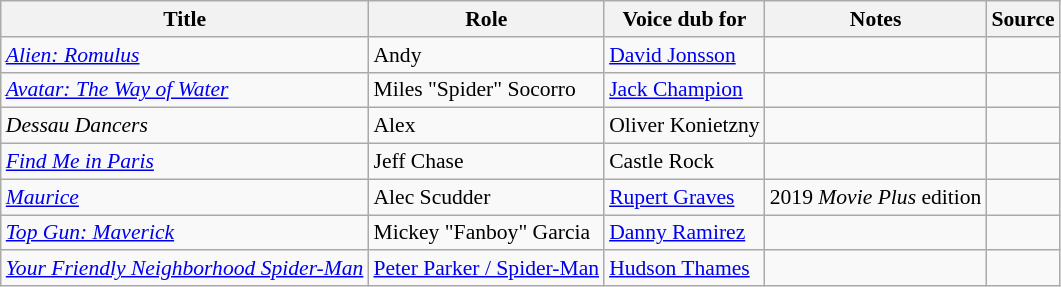<table class="wikitable" style="font-size: 90%;">
<tr>
<th>Title</th>
<th>Role</th>
<th>Voice dub for</th>
<th>Notes</th>
<th class="unsortable">Source</th>
</tr>
<tr>
<td><em><a href='#'>Alien: Romulus</a></em></td>
<td>Andy</td>
<td><a href='#'>David Jonsson</a></td>
<td></td>
<td></td>
</tr>
<tr>
<td><em><a href='#'>Avatar: The Way of Water</a></em></td>
<td>Miles "Spider" Socorro</td>
<td><a href='#'>Jack Champion</a></td>
<td></td>
<td></td>
</tr>
<tr>
<td><em>Dessau Dancers</em></td>
<td>Alex</td>
<td>Oliver Konietzny</td>
<td></td>
<td></td>
</tr>
<tr>
<td><em><a href='#'>Find Me in Paris</a></em></td>
<td>Jeff Chase</td>
<td>Castle Rock</td>
<td></td>
<td></td>
</tr>
<tr>
<td><em><a href='#'>Maurice</a></em></td>
<td>Alec Scudder</td>
<td><a href='#'>Rupert Graves</a></td>
<td>2019 <em>Movie Plus</em> edition</td>
<td></td>
</tr>
<tr>
<td><em><a href='#'>Top Gun: Maverick</a></em></td>
<td>Mickey "Fanboy" Garcia</td>
<td><a href='#'>Danny Ramirez</a></td>
<td></td>
<td></td>
</tr>
<tr>
<td><em><a href='#'>Your Friendly Neighborhood Spider-Man</a></em></td>
<td><a href='#'>Peter Parker / Spider-Man</a></td>
<td><a href='#'>Hudson Thames</a></td>
<td></td>
<td></td>
</tr>
</table>
